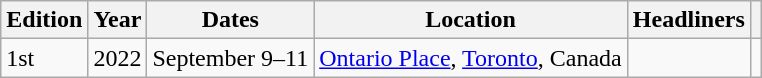<table class="wikitable sortable">
<tr>
<th>Edition</th>
<th>Year</th>
<th>Dates</th>
<th>Location</th>
<th class="unsortable">Headliners</th>
<th class="unsortable"></th>
</tr>
<tr>
<td>1st</td>
<td>2022</td>
<td>September 9–11</td>
<td><a href='#'>Ontario Place</a>, <a href='#'>Toronto</a>, Canada</td>
<td></td>
<td align="center"></td>
</tr>
</table>
